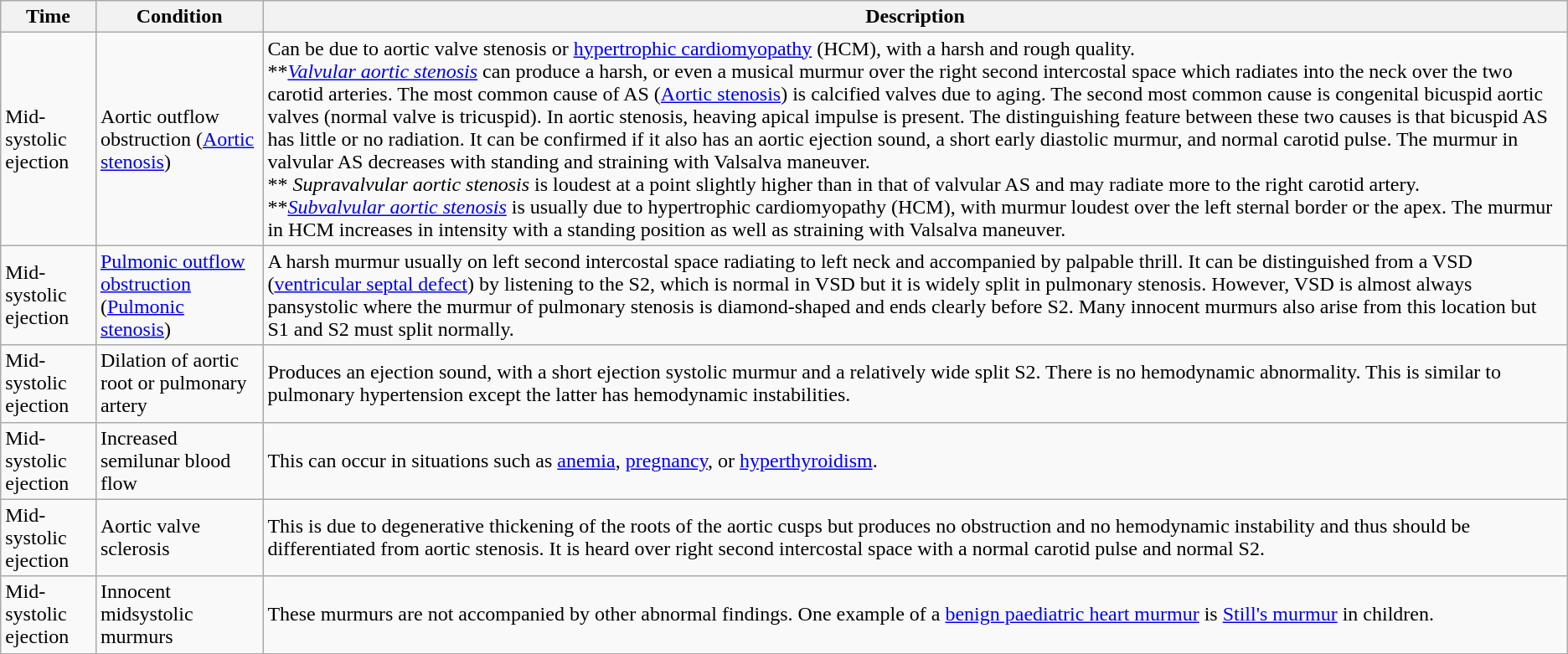<table class="wikitable">
<tr>
<th>Time</th>
<th>Condition</th>
<th>Description</th>
</tr>
<tr>
<td>Mid-systolic ejection</td>
<td>Aortic outflow obstruction (<a href='#'>Aortic stenosis</a>)</td>
<td>Can be due to aortic valve stenosis or <a href='#'>hypertrophic cardiomyopathy</a> (HCM), with a harsh and rough quality.<br>**<em><a href='#'>Valvular aortic stenosis</a></em> can produce a harsh, or even a musical murmur over the right second intercostal space which radiates into the neck over the two carotid arteries. The most common cause of AS (<a href='#'>Aortic stenosis</a>) is calcified valves due to aging. The second most common cause is congenital bicuspid aortic valves (normal valve is tricuspid). In aortic stenosis, heaving apical impulse is present. The distinguishing feature between these two causes is that bicuspid AS has little or no radiation. It can be confirmed if it also has an aortic ejection sound, a short early diastolic murmur, and normal carotid pulse. The murmur in valvular AS decreases with standing and straining with Valsalva maneuver.<br>**<em> Supravalvular aortic stenosis</em> is loudest at a point slightly higher than in that of valvular AS and may radiate more to the right carotid artery.<br>**<em><a href='#'>Subvalvular aortic stenosis</a></em> is usually due to hypertrophic cardiomyopathy (HCM), with murmur loudest over the left sternal border or the apex. The murmur in HCM increases in intensity with a standing position as well as straining with Valsalva maneuver.</td>
</tr>
<tr>
<td>Mid-systolic ejection</td>
<td><a href='#'>Pulmonic outflow obstruction</a> (<a href='#'>Pulmonic stenosis</a>)</td>
<td>A harsh murmur usually on left second intercostal space radiating to left neck and accompanied by palpable thrill. It can be distinguished from a VSD (<a href='#'>ventricular septal defect</a>) by listening to the S2, which is normal in VSD but it is widely split in pulmonary stenosis.  However, VSD is almost always pansystolic where the murmur of pulmonary stenosis is diamond-shaped and ends clearly before S2.   Many innocent murmurs also arise from this location but S1 and S2 must split normally.</td>
</tr>
<tr>
<td>Mid-systolic ejection</td>
<td>Dilation of aortic root or pulmonary artery</td>
<td>Produces an ejection sound, with a short ejection systolic murmur and a relatively wide split S2. There is no hemodynamic abnormality. This is similar to pulmonary hypertension except the latter has hemodynamic instabilities.</td>
</tr>
<tr>
<td>Mid-systolic ejection</td>
<td>Increased semilunar blood flow</td>
<td>This can occur in situations such as <a href='#'>anemia</a>, <a href='#'>pregnancy</a>, or <a href='#'>hyperthyroidism</a>.</td>
</tr>
<tr>
<td>Mid-systolic ejection</td>
<td>Aortic valve sclerosis</td>
<td>This is due to degenerative thickening of the roots of the aortic cusps but produces no obstruction and no hemodynamic instability and thus should be differentiated from aortic stenosis. It is heard over right second intercostal space with a normal carotid pulse and normal S2.</td>
</tr>
<tr>
<td>Mid-systolic ejection</td>
<td>Innocent midsystolic murmurs</td>
<td>These murmurs are not accompanied by other abnormal findings. One example of a <a href='#'>benign paediatric heart murmur</a> is <a href='#'>Still's murmur</a> in children.</td>
</tr>
</table>
